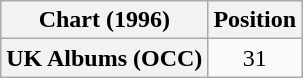<table class="wikitable plainrowheaders" style="text-align:center">
<tr>
<th scope="col">Chart (1996)</th>
<th scope="col">Position</th>
</tr>
<tr>
<th scope="row">UK Albums (OCC)</th>
<td>31</td>
</tr>
</table>
